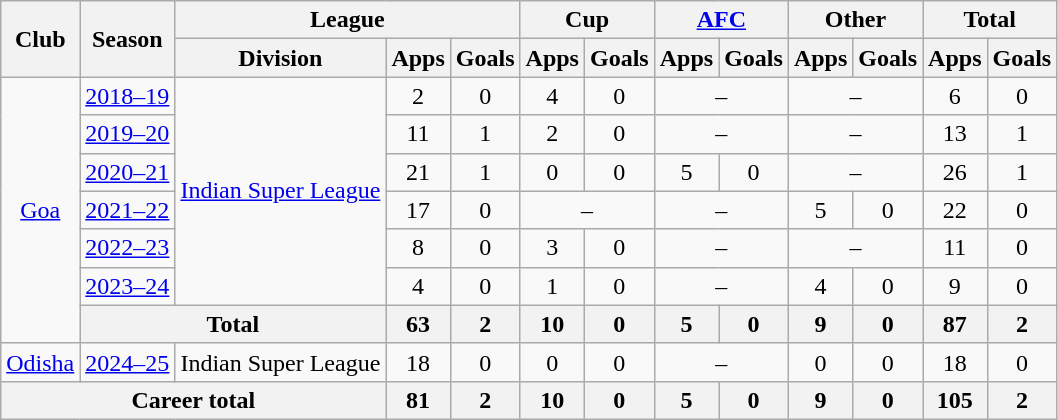<table class=wikitable style=text-align:center>
<tr>
<th rowspan="2">Club</th>
<th rowspan="2">Season</th>
<th colspan="3">League</th>
<th colspan="2">Cup</th>
<th colspan="2"><a href='#'>AFC</a></th>
<th colspan="2">Other</th>
<th colspan="2">Total</th>
</tr>
<tr>
<th>Division</th>
<th>Apps</th>
<th>Goals</th>
<th>Apps</th>
<th>Goals</th>
<th>Apps</th>
<th>Goals</th>
<th>Apps</th>
<th>Goals</th>
<th>Apps</th>
<th>Goals</th>
</tr>
<tr>
<td rowspan="7"><a href='#'>Goa</a></td>
<td><a href='#'>2018–19</a></td>
<td rowspan="6"><a href='#'>Indian Super League</a></td>
<td>2</td>
<td>0</td>
<td>4</td>
<td>0</td>
<td colspan="2">–</td>
<td colspan="2">–</td>
<td>6</td>
<td>0</td>
</tr>
<tr>
<td><a href='#'>2019–20</a></td>
<td>11</td>
<td>1</td>
<td>2</td>
<td>0</td>
<td colspan="2">–</td>
<td colspan="2">–</td>
<td>13</td>
<td>1</td>
</tr>
<tr>
<td><a href='#'>2020–21</a></td>
<td>21</td>
<td>1</td>
<td>0</td>
<td>0</td>
<td>5</td>
<td>0</td>
<td colspan="2">–</td>
<td>26</td>
<td>1</td>
</tr>
<tr>
<td><a href='#'>2021–22</a></td>
<td>17</td>
<td>0</td>
<td colspan="2">–</td>
<td colspan="2">–</td>
<td>5</td>
<td>0</td>
<td>22</td>
<td>0</td>
</tr>
<tr>
<td><a href='#'>2022–23</a></td>
<td>8</td>
<td>0</td>
<td>3</td>
<td>0</td>
<td colspan="2">–</td>
<td colspan="2">–</td>
<td>11</td>
<td>0</td>
</tr>
<tr>
<td><a href='#'>2023–24</a></td>
<td>4</td>
<td>0</td>
<td>1</td>
<td>0</td>
<td colspan="2">–</td>
<td>4</td>
<td>0</td>
<td>9</td>
<td>0</td>
</tr>
<tr>
<th colspan="2">Total</th>
<th>63</th>
<th>2</th>
<th>10</th>
<th>0</th>
<th>5</th>
<th>0</th>
<th>9</th>
<th>0</th>
<th>87</th>
<th>2</th>
</tr>
<tr>
<td><a href='#'>Odisha</a></td>
<td><a href='#'>2024–25</a></td>
<td>Indian Super League</td>
<td>18</td>
<td>0</td>
<td>0</td>
<td>0</td>
<td colspan="2">–</td>
<td>0</td>
<td>0</td>
<td>18</td>
<td>0</td>
</tr>
<tr>
<th colspan="3">Career total</th>
<th>81</th>
<th>2</th>
<th>10</th>
<th>0</th>
<th>5</th>
<th>0</th>
<th>9</th>
<th>0</th>
<th>105</th>
<th>2</th>
</tr>
</table>
